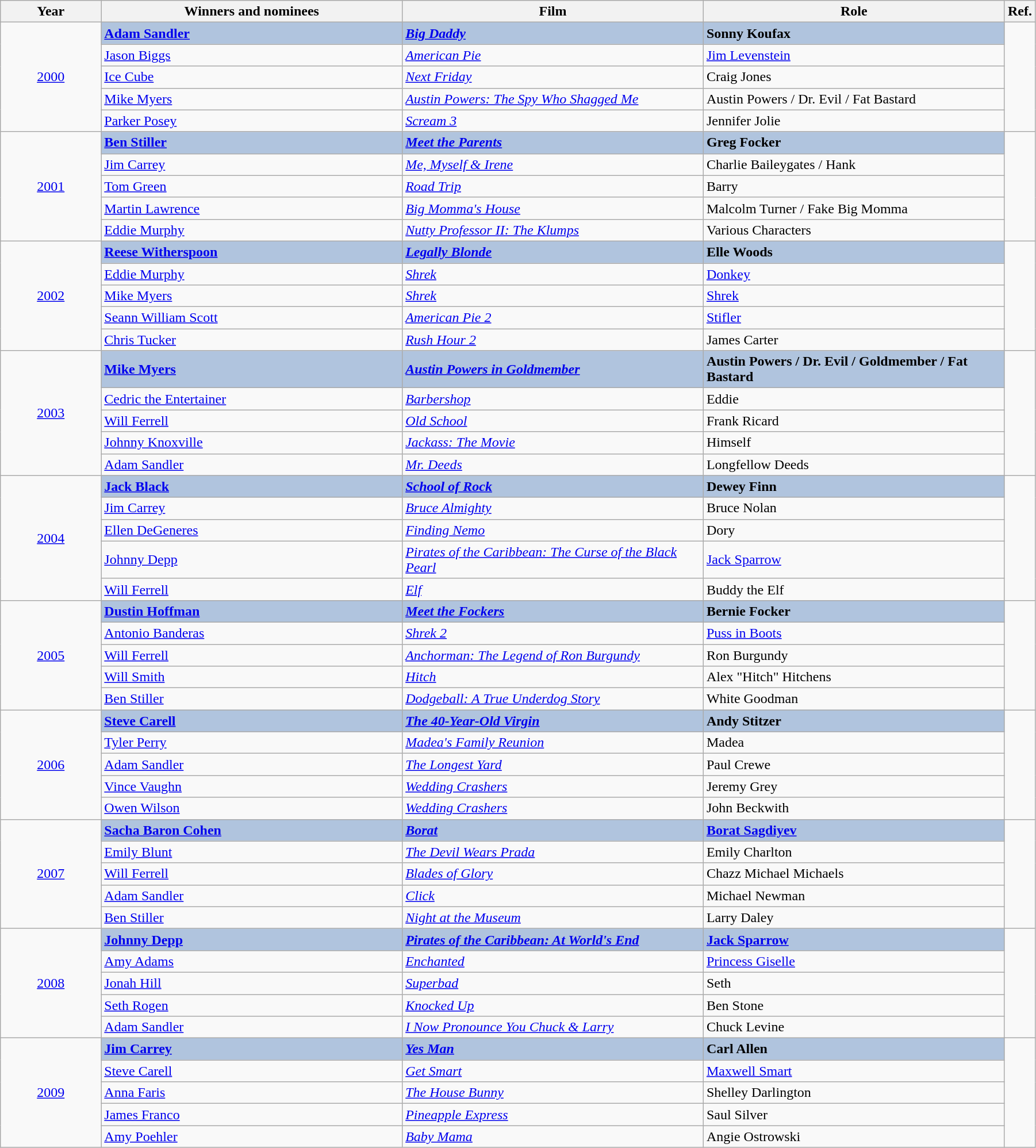<table class="wikitable" width="95%" cellpadding="5">
<tr>
<th width="10%">Year</th>
<th width="30%">Winners and nominees</th>
<th width="30%">Film</th>
<th width="30%">Role</th>
<th width="30%">Ref.</th>
</tr>
<tr>
<td rowspan="5" align="center"><a href='#'>2000</a></td>
<td style="background:#B0C4DE;"><strong><a href='#'>Adam Sandler</a></strong></td>
<td style="background:#B0C4DE;"><strong><em><a href='#'>Big Daddy</a></em></strong></td>
<td style="background:#B0C4DE;"><strong>Sonny Koufax</strong></td>
<td rowspan="5" align="center"></td>
</tr>
<tr>
<td><a href='#'>Jason Biggs</a></td>
<td><em><a href='#'>American Pie</a></em></td>
<td><a href='#'>Jim Levenstein</a></td>
</tr>
<tr>
<td><a href='#'>Ice Cube</a></td>
<td><em><a href='#'>Next Friday</a></em></td>
<td>Craig Jones</td>
</tr>
<tr>
<td><a href='#'>Mike Myers</a></td>
<td><em><a href='#'>Austin Powers: The Spy Who Shagged Me</a></em></td>
<td>Austin Powers / Dr. Evil / Fat Bastard</td>
</tr>
<tr>
<td><a href='#'>Parker Posey</a></td>
<td><em><a href='#'>Scream 3</a></em></td>
<td>Jennifer Jolie</td>
</tr>
<tr>
<td rowspan="5" align="center"><a href='#'>2001</a></td>
<td style="background:#B0C4DE;"><strong><a href='#'>Ben Stiller</a></strong></td>
<td style="background:#B0C4DE;"><strong><em><a href='#'>Meet the Parents</a></em></strong></td>
<td style="background:#B0C4DE;"><strong>Greg Focker</strong></td>
<td rowspan="5" align="center"></td>
</tr>
<tr>
<td><a href='#'>Jim Carrey</a></td>
<td><em><a href='#'>Me, Myself & Irene</a></em></td>
<td>Charlie Baileygates / Hank</td>
</tr>
<tr>
<td><a href='#'>Tom Green</a></td>
<td><em><a href='#'>Road Trip</a></em></td>
<td>Barry</td>
</tr>
<tr>
<td><a href='#'>Martin Lawrence</a></td>
<td><em><a href='#'>Big Momma's House</a></em></td>
<td>Malcolm Turner / Fake Big Momma</td>
</tr>
<tr>
<td><a href='#'>Eddie Murphy</a></td>
<td><em><a href='#'>Nutty Professor II: The Klumps</a></em></td>
<td>Various Characters</td>
</tr>
<tr>
<td rowspan="5" align="center"><a href='#'>2002</a></td>
<td style="background:#B0C4DE;"><strong><a href='#'>Reese Witherspoon</a></strong></td>
<td style="background:#B0C4DE;"><strong><em><a href='#'>Legally Blonde</a></em></strong></td>
<td style="background:#B0C4DE;"><strong>Elle Woods</strong></td>
<td rowspan="5" align="center"></td>
</tr>
<tr>
<td><a href='#'>Eddie Murphy</a></td>
<td><em><a href='#'>Shrek</a></em></td>
<td><a href='#'>Donkey</a></td>
</tr>
<tr>
<td><a href='#'>Mike Myers</a></td>
<td><em><a href='#'>Shrek</a></em></td>
<td><a href='#'>Shrek</a></td>
</tr>
<tr>
<td><a href='#'>Seann William Scott</a></td>
<td><em><a href='#'>American Pie 2</a></em></td>
<td><a href='#'>Stifler</a></td>
</tr>
<tr>
<td><a href='#'>Chris Tucker</a></td>
<td><em><a href='#'>Rush Hour 2</a></em></td>
<td>James Carter</td>
</tr>
<tr>
<td rowspan="5" align="center"><a href='#'>2003</a></td>
<td style="background:#B0C4DE;"><strong><a href='#'>Mike Myers</a></strong></td>
<td style="background:#B0C4DE;"><strong><em><a href='#'>Austin Powers in Goldmember</a></em></strong></td>
<td style="background:#B0C4DE;"><strong>Austin Powers / Dr. Evil / Goldmember / Fat Bastard</strong></td>
<td rowspan="5" align="center"></td>
</tr>
<tr>
<td><a href='#'>Cedric the Entertainer</a></td>
<td><em><a href='#'>Barbershop</a></em></td>
<td>Eddie</td>
</tr>
<tr>
<td><a href='#'>Will Ferrell</a></td>
<td><em><a href='#'>Old School</a></em></td>
<td>Frank Ricard</td>
</tr>
<tr>
<td><a href='#'>Johnny Knoxville</a></td>
<td><em><a href='#'>Jackass: The Movie</a></em></td>
<td>Himself</td>
</tr>
<tr>
<td><a href='#'>Adam Sandler</a></td>
<td><em><a href='#'>Mr. Deeds</a></em></td>
<td>Longfellow Deeds</td>
</tr>
<tr>
<td rowspan="5" align="center"><a href='#'>2004</a></td>
<td style="background:#B0C4DE;"><strong><a href='#'>Jack Black</a></strong></td>
<td style="background:#B0C4DE;"><strong><em><a href='#'>School of Rock</a></em></strong></td>
<td style="background:#B0C4DE;"><strong>Dewey Finn</strong></td>
<td rowspan="5" align="center"></td>
</tr>
<tr>
<td><a href='#'>Jim Carrey</a></td>
<td><em><a href='#'>Bruce Almighty</a></em></td>
<td>Bruce Nolan</td>
</tr>
<tr>
<td><a href='#'>Ellen DeGeneres</a></td>
<td><em><a href='#'>Finding Nemo</a></em></td>
<td>Dory</td>
</tr>
<tr>
<td><a href='#'>Johnny Depp</a></td>
<td><em><a href='#'>Pirates of the Caribbean: The Curse of the Black Pearl</a></em></td>
<td><a href='#'>Jack Sparrow</a></td>
</tr>
<tr>
<td><a href='#'>Will Ferrell</a></td>
<td><em><a href='#'>Elf</a></em></td>
<td>Buddy the Elf</td>
</tr>
<tr>
<td rowspan="5" align="center"><a href='#'>2005</a></td>
<td style="background:#B0C4DE;"><strong><a href='#'>Dustin Hoffman</a></strong></td>
<td style="background:#B0C4DE;"><strong><em><a href='#'>Meet the Fockers</a></em></strong></td>
<td style="background:#B0C4DE;"><strong>Bernie Focker</strong></td>
<td rowspan="5" align="center"></td>
</tr>
<tr>
<td><a href='#'>Antonio Banderas</a></td>
<td><em><a href='#'>Shrek 2</a></em></td>
<td><a href='#'>Puss in Boots</a></td>
</tr>
<tr>
<td><a href='#'>Will Ferrell</a></td>
<td><em><a href='#'>Anchorman: The Legend of Ron Burgundy</a></em></td>
<td>Ron Burgundy</td>
</tr>
<tr>
<td><a href='#'>Will Smith</a></td>
<td><em><a href='#'>Hitch</a></em></td>
<td>Alex "Hitch" Hitchens</td>
</tr>
<tr>
<td><a href='#'>Ben Stiller</a></td>
<td><em><a href='#'>Dodgeball: A True Underdog Story</a></em></td>
<td>White Goodman</td>
</tr>
<tr>
<td rowspan="5" align="center"><a href='#'>2006</a></td>
<td style="background:#B0C4DE;"><strong><a href='#'>Steve Carell</a></strong></td>
<td style="background:#B0C4DE;"><strong><em><a href='#'>The 40-Year-Old Virgin</a></em></strong></td>
<td style="background:#B0C4DE;"><strong>Andy Stitzer</strong></td>
<td rowspan="5" align="center"></td>
</tr>
<tr>
<td><a href='#'>Tyler Perry</a></td>
<td><em><a href='#'>Madea's Family Reunion</a></em></td>
<td>Madea</td>
</tr>
<tr>
<td><a href='#'>Adam Sandler</a></td>
<td><em><a href='#'>The Longest Yard</a></em></td>
<td>Paul Crewe</td>
</tr>
<tr>
<td><a href='#'>Vince Vaughn</a></td>
<td><em><a href='#'>Wedding Crashers</a></em></td>
<td>Jeremy Grey</td>
</tr>
<tr>
<td><a href='#'>Owen Wilson</a></td>
<td><em><a href='#'>Wedding Crashers</a></em></td>
<td>John Beckwith</td>
</tr>
<tr>
<td rowspan="5" align="center"><a href='#'>2007</a></td>
<td style="background:#B0C4DE;"><strong><a href='#'>Sacha Baron Cohen</a></strong></td>
<td style="background:#B0C4DE;"><strong><em><a href='#'>Borat</a></em></strong></td>
<td style="background:#B0C4DE;"><strong><a href='#'>Borat Sagdiyev</a></strong></td>
<td rowspan="5" align="center"></td>
</tr>
<tr>
<td><a href='#'>Emily Blunt</a></td>
<td><em><a href='#'>The Devil Wears Prada</a></em></td>
<td>Emily Charlton</td>
</tr>
<tr>
<td><a href='#'>Will Ferrell</a></td>
<td><em><a href='#'>Blades of Glory</a></em></td>
<td>Chazz Michael Michaels</td>
</tr>
<tr>
<td><a href='#'>Adam Sandler</a></td>
<td><em><a href='#'>Click</a></em></td>
<td>Michael Newman</td>
</tr>
<tr>
<td><a href='#'>Ben Stiller</a></td>
<td><em><a href='#'>Night at the Museum</a></em></td>
<td>Larry Daley</td>
</tr>
<tr>
<td rowspan="5" align="center"><a href='#'>2008</a></td>
<td style="background:#B0C4DE;"><strong><a href='#'>Johnny Depp</a></strong></td>
<td style="background:#B0C4DE;"><strong><em><a href='#'>Pirates of the Caribbean: At World's End</a></em></strong></td>
<td style="background:#B0C4DE;"><strong><a href='#'>Jack Sparrow</a></strong></td>
<td rowspan="5" align="center"></td>
</tr>
<tr>
<td><a href='#'>Amy Adams</a></td>
<td><em><a href='#'>Enchanted</a></em></td>
<td><a href='#'>Princess Giselle</a></td>
</tr>
<tr>
<td><a href='#'>Jonah Hill</a></td>
<td><em><a href='#'>Superbad</a></em></td>
<td>Seth</td>
</tr>
<tr>
<td><a href='#'>Seth Rogen</a></td>
<td><em><a href='#'>Knocked Up</a></em></td>
<td>Ben Stone</td>
</tr>
<tr>
<td><a href='#'>Adam Sandler</a></td>
<td><em><a href='#'>I Now Pronounce You Chuck & Larry</a></em></td>
<td>Chuck Levine</td>
</tr>
<tr>
<td rowspan="5" align="center"><a href='#'>2009</a></td>
<td style="background:#B0C4DE;"><strong><a href='#'>Jim Carrey</a></strong></td>
<td style="background:#B0C4DE;"><strong><em><a href='#'>Yes Man</a></em></strong></td>
<td style="background:#B0C4DE;"><strong>Carl Allen</strong></td>
<td rowspan="5" align="center"></td>
</tr>
<tr>
<td><a href='#'>Steve Carell</a></td>
<td><em><a href='#'>Get Smart</a></em></td>
<td><a href='#'>Maxwell Smart</a></td>
</tr>
<tr>
<td><a href='#'>Anna Faris</a></td>
<td><em><a href='#'>The House Bunny</a></em></td>
<td>Shelley Darlington</td>
</tr>
<tr>
<td><a href='#'>James Franco</a></td>
<td><em><a href='#'>Pineapple Express</a></em></td>
<td>Saul Silver</td>
</tr>
<tr>
<td><a href='#'>Amy Poehler</a></td>
<td><em><a href='#'>Baby Mama</a></em></td>
<td>Angie Ostrowski</td>
</tr>
</table>
